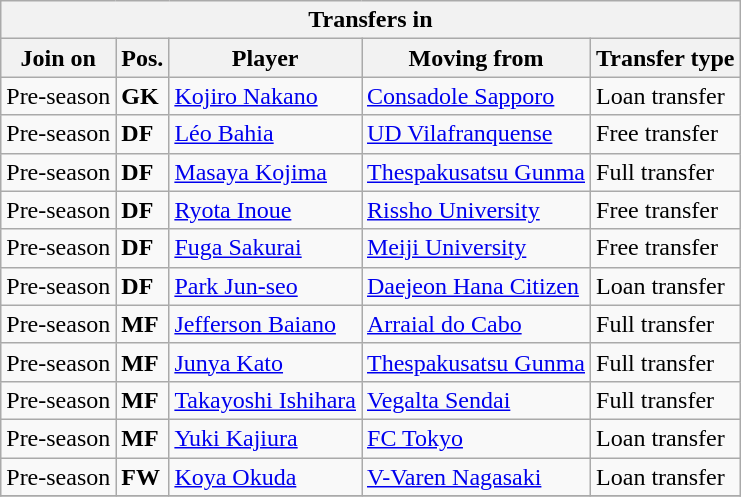<table class="wikitable sortable" style=“text-align:left;>
<tr>
<th colspan="5">Transfers in</th>
</tr>
<tr>
<th>Join on</th>
<th>Pos.</th>
<th>Player</th>
<th>Moving from</th>
<th>Transfer type</th>
</tr>
<tr>
<td>Pre-season</td>
<td><strong>GK</strong></td>
<td> <a href='#'>Kojiro Nakano</a></td>
<td> <a href='#'>Consadole Sapporo</a></td>
<td>Loan transfer</td>
</tr>
<tr>
<td>Pre-season</td>
<td><strong>DF</strong></td>
<td> <a href='#'>Léo Bahia</a></td>
<td> <a href='#'>UD Vilafranquense</a></td>
<td>Free transfer</td>
</tr>
<tr>
<td>Pre-season</td>
<td><strong>DF</strong></td>
<td> <a href='#'>Masaya Kojima</a></td>
<td> <a href='#'>Thespakusatsu Gunma</a></td>
<td>Full transfer</td>
</tr>
<tr>
<td>Pre-season</td>
<td><strong>DF</strong></td>
<td> <a href='#'>Ryota Inoue</a></td>
<td> <a href='#'>Rissho University</a></td>
<td>Free transfer</td>
</tr>
<tr>
<td>Pre-season</td>
<td><strong>DF</strong></td>
<td> <a href='#'>Fuga Sakurai</a></td>
<td> <a href='#'>Meiji University</a></td>
<td>Free transfer</td>
</tr>
<tr>
<td>Pre-season</td>
<td><strong>DF</strong></td>
<td> <a href='#'>Park Jun-seo</a></td>
<td> <a href='#'>Daejeon Hana Citizen</a></td>
<td>Loan transfer</td>
</tr>
<tr>
<td>Pre-season</td>
<td><strong>MF</strong></td>
<td> <a href='#'>Jefferson Baiano</a></td>
<td> <a href='#'>Arraial do Cabo</a></td>
<td>Full transfer</td>
</tr>
<tr>
<td>Pre-season</td>
<td><strong>MF</strong></td>
<td> <a href='#'>Junya Kato</a></td>
<td> <a href='#'>Thespakusatsu Gunma</a></td>
<td>Full transfer</td>
</tr>
<tr>
<td>Pre-season</td>
<td><strong>MF</strong></td>
<td> <a href='#'>Takayoshi Ishihara</a></td>
<td> <a href='#'>Vegalta Sendai</a></td>
<td>Full transfer</td>
</tr>
<tr>
<td>Pre-season</td>
<td><strong>MF</strong></td>
<td> <a href='#'>Yuki Kajiura</a></td>
<td> <a href='#'>FC Tokyo</a></td>
<td>Loan transfer</td>
</tr>
<tr>
<td>Pre-season</td>
<td><strong>FW</strong></td>
<td> <a href='#'>Koya Okuda</a></td>
<td> <a href='#'>V-Varen Nagasaki</a></td>
<td>Loan transfer</td>
</tr>
<tr>
</tr>
</table>
